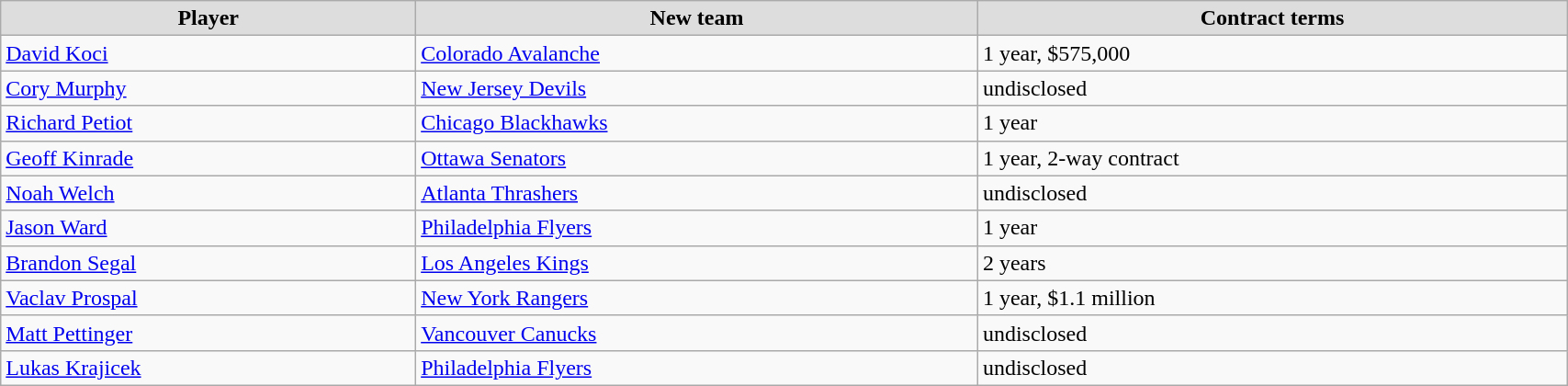<table class="wikitable" style="width:90%;">
<tr style="text-align:center; background:#ddd;">
<td><strong>Player</strong></td>
<td><strong>New team</strong></td>
<td><strong>Contract terms</strong></td>
</tr>
<tr>
<td><a href='#'>David Koci</a></td>
<td><a href='#'>Colorado Avalanche</a></td>
<td>1 year, $575,000</td>
</tr>
<tr>
<td><a href='#'>Cory Murphy</a></td>
<td><a href='#'>New Jersey Devils</a></td>
<td>undisclosed</td>
</tr>
<tr>
<td><a href='#'>Richard Petiot</a></td>
<td><a href='#'>Chicago Blackhawks</a></td>
<td>1 year</td>
</tr>
<tr>
<td><a href='#'>Geoff Kinrade</a></td>
<td><a href='#'>Ottawa Senators</a></td>
<td>1 year, 2-way contract</td>
</tr>
<tr>
<td><a href='#'>Noah Welch</a></td>
<td><a href='#'>Atlanta Thrashers</a></td>
<td>undisclosed</td>
</tr>
<tr>
<td><a href='#'>Jason Ward</a></td>
<td><a href='#'>Philadelphia Flyers</a></td>
<td>1 year</td>
</tr>
<tr>
<td><a href='#'>Brandon Segal</a></td>
<td><a href='#'>Los Angeles Kings</a></td>
<td>2 years</td>
</tr>
<tr>
<td><a href='#'>Vaclav Prospal</a></td>
<td><a href='#'>New York Rangers</a></td>
<td>1 year, $1.1 million</td>
</tr>
<tr>
<td><a href='#'>Matt Pettinger</a></td>
<td><a href='#'>Vancouver Canucks</a></td>
<td>undisclosed</td>
</tr>
<tr>
<td><a href='#'>Lukas Krajicek</a></td>
<td><a href='#'>Philadelphia Flyers</a></td>
<td>undisclosed</td>
</tr>
</table>
